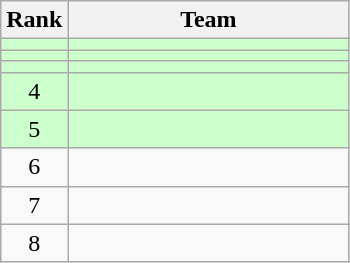<table class=wikitable style="text-align:center;">
<tr>
<th>Rank</th>
<th width=180>Team</th>
</tr>
<tr bgcolor=ccffcc>
<td></td>
<td align=left></td>
</tr>
<tr bgcolor=ccffcc>
<td></td>
<td align=left></td>
</tr>
<tr bgcolor=ccffcc>
<td></td>
<td align=left></td>
</tr>
<tr bgcolor=ccffcc>
<td>4</td>
<td align=left></td>
</tr>
<tr bgcolor=ccffcc>
<td>5</td>
<td align=left></td>
</tr>
<tr>
<td>6</td>
<td align=left></td>
</tr>
<tr>
<td>7</td>
<td align=left></td>
</tr>
<tr>
<td>8</td>
<td align=left></td>
</tr>
</table>
